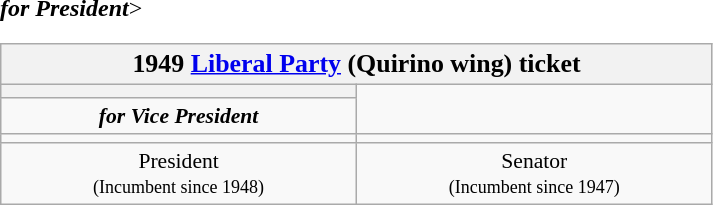<table class=wikitable style="font-size:90%; text-align:center">
<tr>
<th colspan=2><big>1949 <a href='#'>Liberal Party</a> (Quirino wing) ticket</big></th>
</tr>
<tr>
<th style="width:3em; font-size:135%; background:></th>
<th style="width:3em; font-size:135%; background:></th>
</tr>
<tr style="color:#000; font-size:100%; background:#>
<td style="width:200px;"><strong><em>for President</em></strong></td>
<td style="width:200px;"><strong><em>for Vice President</em></strong></td>
</tr>
<tr <--Do not add a generic image here, that would be forbidden under WP:IPH-->>
<td></td>
<td></td>
</tr>
<tr>
<td style=width:16em>President<br><small>(Incumbent since 1948)</small></td>
<td style=width:16em>Senator<br><small>(Incumbent since 1947)</small></td>
</tr>
</table>
